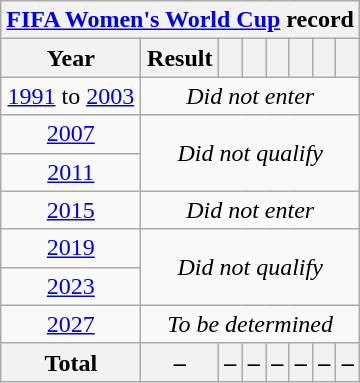<table class="wikitable" style="text-align: center;">
<tr>
<th colspan=9><a href='#'>FIFA Women's World Cup</a> record</th>
</tr>
<tr>
<th>Year</th>
<th>Result</th>
<th></th>
<th></th>
<th></th>
<th></th>
<th></th>
<th></th>
</tr>
<tr>
<td> <a href='#'>1991</a> to  <a href='#'>2003</a></td>
<td colspan=7><em>Did not enter</em></td>
</tr>
<tr>
<td> <a href='#'>2007</a></td>
<td colspan=7 rowspan=2><em>Did not qualify</em></td>
</tr>
<tr>
<td> <a href='#'>2011</a></td>
</tr>
<tr>
<td> <a href='#'>2015</a></td>
<td colspan=7><em>Did not enter</em></td>
</tr>
<tr>
<td> <a href='#'>2019</a></td>
<td colspan=7 rowspan=2><em>Did not qualify</em></td>
</tr>
<tr>
<td> <a href='#'>2023</a></td>
</tr>
<tr>
<td> <a href='#'>2027</a></td>
<td colspan=7><em>To be determined</em></td>
</tr>
<tr>
<th>Total</th>
<th>–</th>
<th>–</th>
<th>–</th>
<th>–</th>
<th>–</th>
<th>–</th>
<th>–</th>
</tr>
</table>
